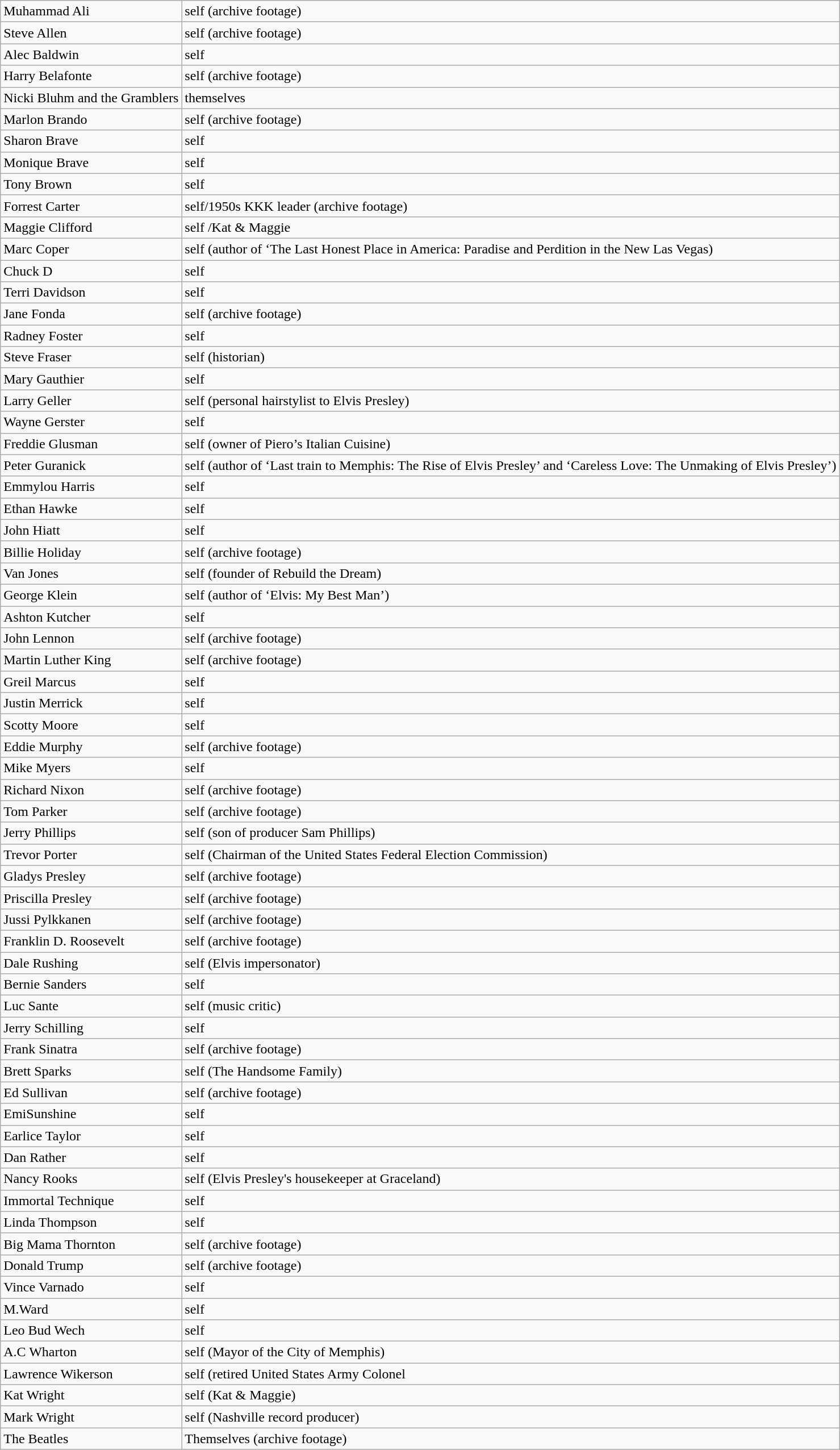<table class="wikitable">
<tr>
<td>Muhammad Ali</td>
<td>self (archive footage)</td>
</tr>
<tr>
<td>Steve Allen</td>
<td>self (archive footage)</td>
</tr>
<tr>
<td>Alec Baldwin</td>
<td>self</td>
</tr>
<tr>
<td>Harry Belafonte</td>
<td>self (archive footage)</td>
</tr>
<tr>
<td>Nicki Bluhm and the Gramblers</td>
<td>themselves</td>
</tr>
<tr>
<td>Marlon Brando</td>
<td>self (archive footage)</td>
</tr>
<tr>
<td>Sharon Brave</td>
<td>self</td>
</tr>
<tr>
<td>Monique Brave</td>
<td>self</td>
</tr>
<tr>
<td>Tony Brown</td>
<td>self</td>
</tr>
<tr>
<td>Forrest Carter</td>
<td>self/1950s KKK leader (archive footage)</td>
</tr>
<tr>
<td>Maggie Clifford</td>
<td>self /Kat & Maggie</td>
</tr>
<tr>
<td>Marc Coper</td>
<td>self (author of ‘The Last Honest Place in America: Paradise and Perdition in the New Las Vegas)</td>
</tr>
<tr>
<td>Chuck D</td>
<td>self</td>
</tr>
<tr>
<td>Terri Davidson</td>
<td>self</td>
</tr>
<tr>
<td>Jane Fonda</td>
<td>self (archive footage)</td>
</tr>
<tr>
<td>Radney Foster</td>
<td>self</td>
</tr>
<tr>
<td>Steve Fraser</td>
<td>self (historian)</td>
</tr>
<tr>
<td>Mary Gauthier</td>
<td>self</td>
</tr>
<tr>
<td>Larry Geller</td>
<td>self (personal hairstylist to Elvis Presley)</td>
</tr>
<tr>
<td>Wayne Gerster</td>
<td>self</td>
</tr>
<tr>
<td>Freddie Glusman</td>
<td>self (owner of Piero’s Italian Cuisine)</td>
</tr>
<tr>
<td>Peter Guranick</td>
<td>self (author of ‘Last train to Memphis: The Rise of Elvis Presley’ and ‘Careless Love: The Unmaking of Elvis Presley’)</td>
</tr>
<tr>
<td>Emmylou Harris</td>
<td>self</td>
</tr>
<tr>
<td>Ethan Hawke</td>
<td>self</td>
</tr>
<tr>
<td>John Hiatt</td>
<td>self</td>
</tr>
<tr>
<td>Billie Holiday</td>
<td>self (archive footage)</td>
</tr>
<tr>
<td>Van Jones</td>
<td>self (founder of Rebuild the Dream)</td>
</tr>
<tr>
<td>George Klein</td>
<td>self (author of ‘Elvis: My Best Man’)</td>
</tr>
<tr>
<td>Ashton Kutcher</td>
<td>self</td>
</tr>
<tr>
<td>John Lennon</td>
<td>self (archive footage)</td>
</tr>
<tr>
<td>Martin Luther King</td>
<td>self (archive footage)</td>
</tr>
<tr>
<td>Greil Marcus</td>
<td>self</td>
</tr>
<tr>
<td>Justin Merrick</td>
<td>self</td>
</tr>
<tr>
<td>Scotty Moore</td>
<td>self</td>
</tr>
<tr>
<td>Eddie Murphy</td>
<td>self (archive footage)</td>
</tr>
<tr>
<td>Mike Myers</td>
<td>self</td>
</tr>
<tr>
<td>Richard Nixon</td>
<td>self (archive footage)</td>
</tr>
<tr>
<td>Tom Parker</td>
<td>self (archive footage)</td>
</tr>
<tr>
<td>Jerry Phillips</td>
<td>self (son of producer Sam Phillips)</td>
</tr>
<tr>
<td>Trevor Porter</td>
<td>self (Chairman of the United States Federal Election Commission)</td>
</tr>
<tr>
<td>Gladys Presley</td>
<td>self (archive footage)</td>
</tr>
<tr>
<td>Priscilla Presley</td>
<td>self (archive footage)</td>
</tr>
<tr>
<td>Jussi Pylkkanen</td>
<td>self (archive footage)</td>
</tr>
<tr>
<td>Franklin D. Roosevelt</td>
<td>self (archive footage)</td>
</tr>
<tr>
<td>Dale Rushing</td>
<td>self (Elvis impersonator)</td>
</tr>
<tr>
<td>Bernie Sanders</td>
<td>self</td>
</tr>
<tr>
<td>Luc Sante</td>
<td>self (music critic)</td>
</tr>
<tr>
<td>Jerry Schilling</td>
<td>self</td>
</tr>
<tr>
<td>Frank Sinatra</td>
<td>self (archive footage)</td>
</tr>
<tr>
<td>Brett Sparks</td>
<td>self (The Handsome Family)</td>
</tr>
<tr>
<td>Ed Sullivan</td>
<td>self (archive footage)</td>
</tr>
<tr>
<td>EmiSunshine</td>
<td>self</td>
</tr>
<tr>
<td>Earlice Taylor</td>
<td>self</td>
</tr>
<tr>
<td>Dan Rather</td>
<td>self</td>
</tr>
<tr>
<td>Nancy Rooks</td>
<td>self (Elvis Presley's housekeeper at Graceland)</td>
</tr>
<tr>
<td>Immortal Technique</td>
<td>self</td>
</tr>
<tr>
<td>Linda Thompson</td>
<td>self</td>
</tr>
<tr>
<td>Big Mama Thornton</td>
<td>self (archive footage)</td>
</tr>
<tr>
<td>Donald Trump</td>
<td>self (archive footage)</td>
</tr>
<tr>
<td>Vince Varnado</td>
<td>self</td>
</tr>
<tr>
<td>M.Ward</td>
<td>self</td>
</tr>
<tr>
<td>Leo Bud Wech</td>
<td>self</td>
</tr>
<tr>
<td>A.C Wharton</td>
<td>self (Mayor of the City of Memphis)</td>
</tr>
<tr>
<td>Lawrence Wikerson</td>
<td>self (retired United States Army Colonel</td>
</tr>
<tr>
<td>Kat Wright</td>
<td>self (Kat & Maggie)</td>
</tr>
<tr>
<td>Mark Wright</td>
<td>self (Nashville record producer)</td>
</tr>
<tr>
<td>The Beatles</td>
<td>Themselves (archive footage)</td>
</tr>
</table>
